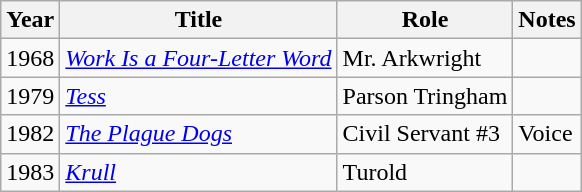<table class="wikitable">
<tr>
<th>Year</th>
<th>Title</th>
<th>Role</th>
<th>Notes</th>
</tr>
<tr>
<td>1968</td>
<td><em><a href='#'>Work Is a Four-Letter Word</a></em></td>
<td>Mr. Arkwright</td>
<td></td>
</tr>
<tr>
<td>1979</td>
<td><em><a href='#'>Tess</a></em></td>
<td>Parson Tringham</td>
<td></td>
</tr>
<tr>
<td>1982</td>
<td><em><a href='#'>The Plague Dogs</a></em></td>
<td>Civil Servant #3</td>
<td>Voice</td>
</tr>
<tr>
<td>1983</td>
<td><em><a href='#'>Krull</a></em></td>
<td>Turold</td>
<td></td>
</tr>
</table>
